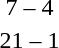<table style="text-align:center">
<tr>
<th width=200></th>
<th width=100></th>
<th width=200></th>
</tr>
<tr>
<td align=right><strong></strong></td>
<td>7 – 4</td>
<td align=left></td>
</tr>
<tr>
<td align=right><strong></strong></td>
<td>21 – 1</td>
<td align=left></td>
</tr>
</table>
